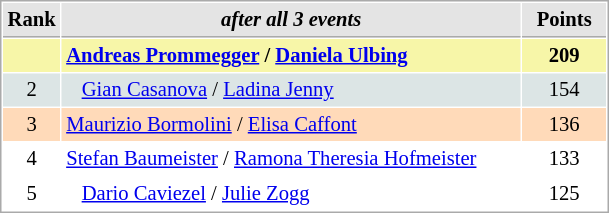<table cellspacing="1" cellpadding="3" style="border:1px solid #AAAAAA;font-size:86%">
<tr style="background-color: #E4E4E4;">
<th style="border-bottom:1px solid #AAAAAA; width: 10px;">Rank</th>
<th style="border-bottom:1px solid #AAAAAA; width: 300px;"><em>after all 3 events</em></th>
<th style="border-bottom:1px solid #AAAAAA; width: 50px;">Points</th>
</tr>
<tr style="background:#f7f6a8;">
<td align=center></td>
<td><strong> <a href='#'>Andreas Prommegger</a> / <a href='#'>Daniela Ulbing</a></strong></td>
<td align=center><strong>209</strong></td>
</tr>
<tr style="background:#dce5e5;">
<td align=center>2</td>
<td>   <a href='#'>Gian Casanova</a> / <a href='#'>Ladina Jenny</a></td>
<td align=center>154</td>
</tr>
<tr style="background:#ffdab9;">
<td align=center>3</td>
<td> <a href='#'>Maurizio Bormolini</a> / <a href='#'>Elisa Caffont</a></td>
<td align=center>136</td>
</tr>
<tr>
<td align=center>4</td>
<td> <a href='#'>Stefan Baumeister</a> / <a href='#'>Ramona Theresia Hofmeister</a></td>
<td align=center>133</td>
</tr>
<tr>
<td align=center>5</td>
<td>   <a href='#'>Dario Caviezel</a> / <a href='#'>Julie Zogg</a></td>
<td align=center>125</td>
</tr>
</table>
